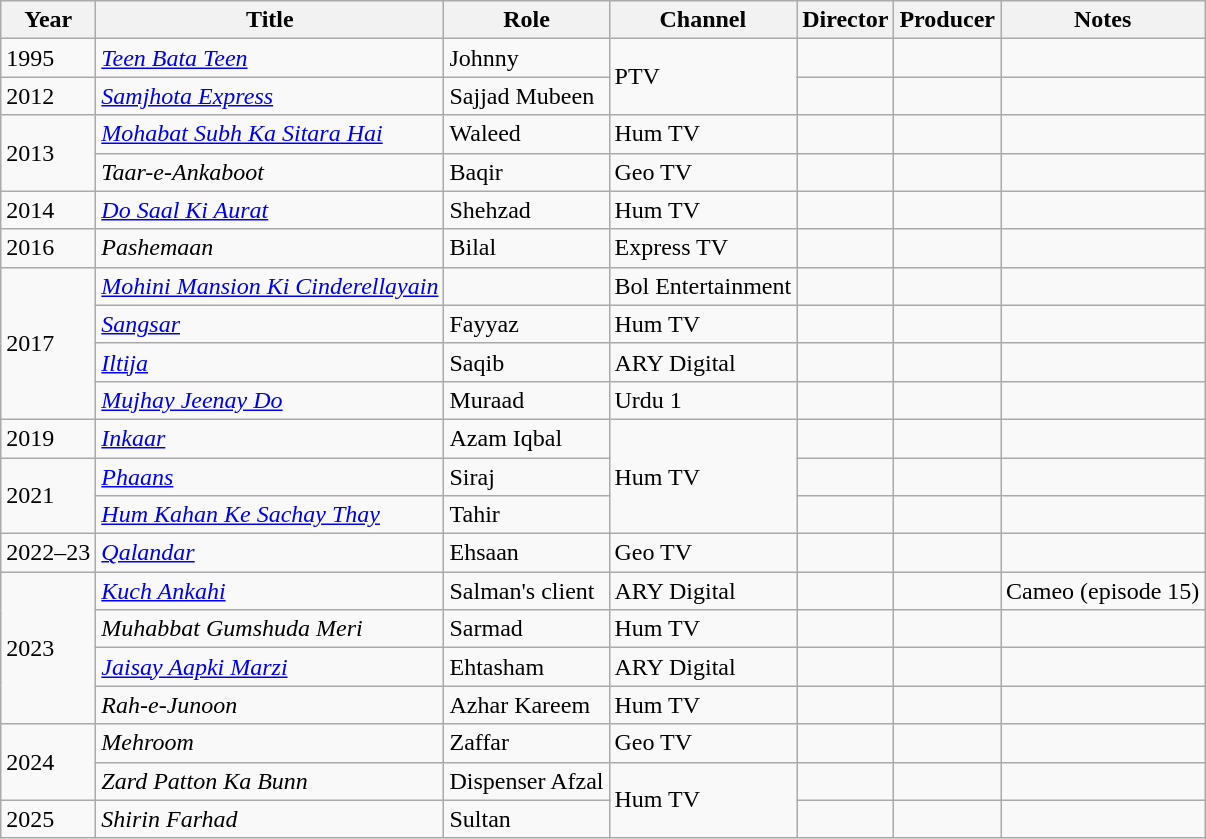<table class="wikitable sortable plainrowheaders">
<tr style="text-align:center;">
<th scope="col">Year</th>
<th scope="col">Title</th>
<th scope="col">Role</th>
<th>Channel</th>
<th>Director</th>
<th>Producer</th>
<th class="unsortable" scope="col">Notes</th>
</tr>
<tr>
<td>1995</td>
<td><em><a href='#'>Teen Bata Teen</a></em></td>
<td>Johnny</td>
<td rowspan="2">PTV</td>
<td></td>
<td></td>
<td></td>
</tr>
<tr>
<td>2012</td>
<td><em><a href='#'>Samjhota Express</a></em></td>
<td>Sajjad Mubeen</td>
<td></td>
<td></td>
<td></td>
</tr>
<tr>
<td rowspan=2>2013</td>
<td><em><a href='#'>Mohabat Subh Ka Sitara Hai</a></em></td>
<td>Waleed</td>
<td>Hum TV</td>
<td></td>
<td></td>
<td></td>
</tr>
<tr>
<td><em>Taar-e-Ankaboot</em></td>
<td>Baqir</td>
<td>Geo TV</td>
<td></td>
<td></td>
<td></td>
</tr>
<tr>
<td>2014</td>
<td><em><a href='#'>Do Saal Ki Aurat</a></em></td>
<td>Shehzad</td>
<td>Hum TV</td>
<td></td>
<td></td>
<td></td>
</tr>
<tr>
<td>2016</td>
<td><em>Pashemaan</em></td>
<td>Bilal</td>
<td>Express TV</td>
<td></td>
<td></td>
<td></td>
</tr>
<tr>
<td rowspan=4>2017</td>
<td><em><a href='#'>Mohini Mansion Ki Cinderellayain</a></em></td>
<td></td>
<td>Bol Entertainment</td>
<td></td>
<td></td>
<td></td>
</tr>
<tr>
<td><em><a href='#'>Sangsar</a></em></td>
<td>Fayyaz</td>
<td>Hum TV</td>
<td></td>
<td></td>
<td></td>
</tr>
<tr>
<td><em><a href='#'>Iltija</a></em></td>
<td>Saqib</td>
<td>ARY Digital</td>
<td></td>
<td></td>
<td></td>
</tr>
<tr>
<td><em><a href='#'>Mujhay Jeenay Do</a></em></td>
<td>Muraad</td>
<td>Urdu 1</td>
<td></td>
<td></td>
<td></td>
</tr>
<tr>
<td>2019</td>
<td><em><a href='#'>Inkaar</a></em></td>
<td>Azam Iqbal</td>
<td rowspan="3">Hum TV</td>
<td></td>
<td></td>
<td></td>
</tr>
<tr>
<td rowspan=2>2021</td>
<td><em><a href='#'>Phaans</a></em></td>
<td>Siraj</td>
<td></td>
<td></td>
<td></td>
</tr>
<tr>
<td><em><a href='#'>Hum Kahan Ke Sachay Thay</a></em></td>
<td>Tahir</td>
<td></td>
<td></td>
<td></td>
</tr>
<tr>
<td>2022–23</td>
<td><em><a href='#'>Qalandar</a></em></td>
<td>Ehsaan</td>
<td>Geo TV</td>
<td></td>
<td></td>
<td></td>
</tr>
<tr>
<td rowspan="4">2023</td>
<td><em><a href='#'>Kuch Ankahi</a></em></td>
<td>Salman's client</td>
<td>ARY Digital</td>
<td></td>
<td></td>
<td>Cameo (episode 15)</td>
</tr>
<tr>
<td><em>Muhabbat Gumshuda Meri</em></td>
<td>Sarmad</td>
<td>Hum TV</td>
<td></td>
<td></td>
<td></td>
</tr>
<tr>
<td><em><a href='#'>Jaisay Aapki Marzi</a></em></td>
<td>Ehtasham</td>
<td>ARY Digital</td>
<td></td>
<td></td>
<td></td>
</tr>
<tr>
<td><em>Rah-e-Junoon</em></td>
<td>Azhar Kareem</td>
<td>Hum TV</td>
<td></td>
<td></td>
<td></td>
</tr>
<tr>
<td rowspan="2">2024</td>
<td><em>Mehroom</em></td>
<td>Zaffar</td>
<td>Geo TV</td>
<td></td>
<td></td>
<td></td>
</tr>
<tr>
<td><em>Zard Patton Ka Bunn</em></td>
<td>Dispenser Afzal</td>
<td rowspan="2">Hum TV</td>
<td></td>
<td></td>
<td></td>
</tr>
<tr>
<td>2025</td>
<td><em>Shirin Farhad</em></td>
<td>Sultan</td>
<td></td>
<td></td>
<td></td>
</tr>
</table>
